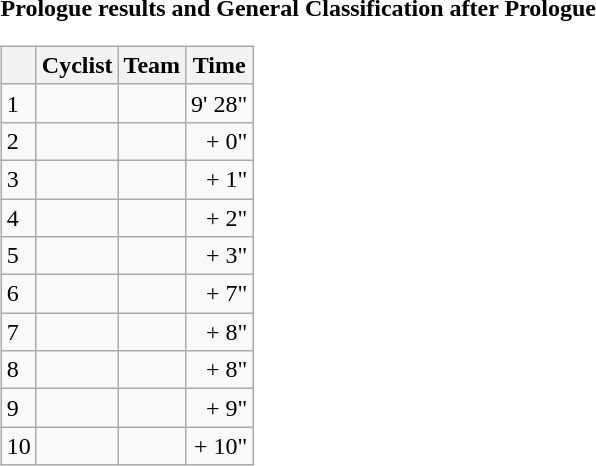<table>
<tr>
<td><strong>Prologue results and General Classification after Prologue</strong><br><table class="wikitable">
<tr>
<th></th>
<th>Cyclist</th>
<th>Team</th>
<th>Time</th>
</tr>
<tr>
<td>1</td>
<td></td>
<td></td>
<td style="text-align:right;">9' 28"</td>
</tr>
<tr>
<td>2</td>
<td></td>
<td></td>
<td style="text-align:right;">+ 0"</td>
</tr>
<tr>
<td>3</td>
<td></td>
<td></td>
<td style="text-align:right;">+ 1"</td>
</tr>
<tr>
<td>4</td>
<td></td>
<td></td>
<td style="text-align:right;">+ 2"</td>
</tr>
<tr>
<td>5</td>
<td></td>
<td></td>
<td style="text-align:right;">+ 3"</td>
</tr>
<tr>
<td>6</td>
<td></td>
<td></td>
<td style="text-align:right;">+ 7"</td>
</tr>
<tr>
<td>7</td>
<td></td>
<td></td>
<td style="text-align:right;">+ 8"</td>
</tr>
<tr>
<td>8</td>
<td></td>
<td></td>
<td style="text-align:right;">+ 8"</td>
</tr>
<tr>
<td>9</td>
<td></td>
<td></td>
<td style="text-align:right;">+ 9"</td>
</tr>
<tr>
<td>10</td>
<td></td>
<td></td>
<td style="text-align:right;">+ 10"</td>
</tr>
</table>
</td>
</tr>
</table>
